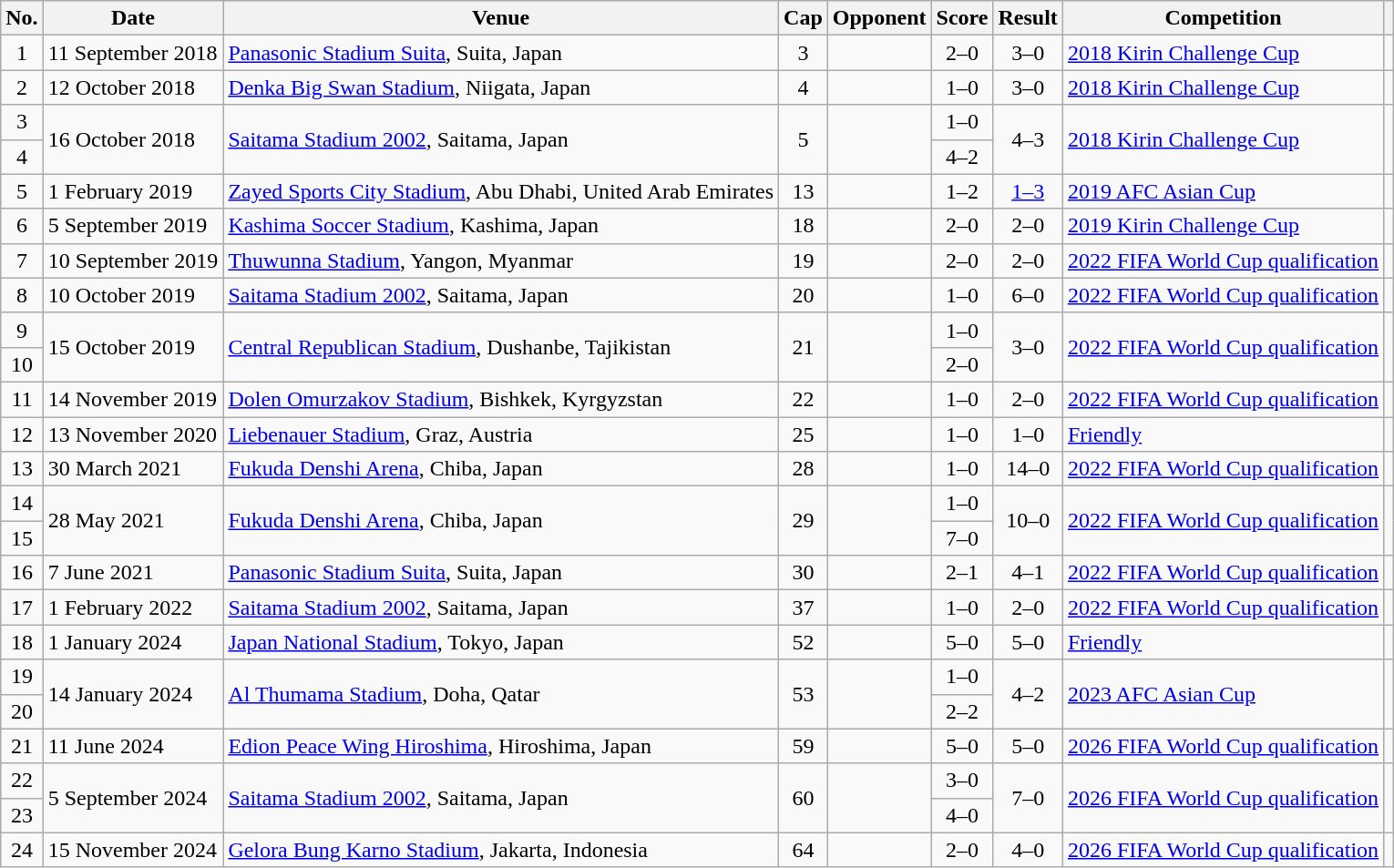<table class="wikitable sortable">
<tr>
<th scope="col">No.</th>
<th scope="col">Date</th>
<th scope="col">Venue</th>
<th scope="col">Cap</th>
<th scope="col">Opponent</th>
<th scope="col">Score</th>
<th scope="col">Result</th>
<th scope="col">Competition</th>
<th scope="col" class="unsortable"></th>
</tr>
<tr>
<td style="text-align: center;">1</td>
<td>11 September 2018</td>
<td><a href='#'>Panasonic Stadium Suita</a>, Suita, Japan</td>
<td style="text-align: center;">3</td>
<td></td>
<td style="text-align: center;">2–0</td>
<td style="text-align: center;">3–0</td>
<td><a href='#'>2018 Kirin Challenge Cup</a></td>
<td style="text-align: center;"></td>
</tr>
<tr>
<td style="text-align: center;">2</td>
<td>12 October 2018</td>
<td><a href='#'>Denka Big Swan Stadium</a>, Niigata, Japan</td>
<td style="text-align: center;">4</td>
<td></td>
<td style="text-align: center;">1–0</td>
<td style="text-align: center;">3–0</td>
<td><a href='#'>2018 Kirin Challenge Cup</a></td>
<td style="text-align: center;"></td>
</tr>
<tr>
<td style="text-align: center;">3</td>
<td rowspan="2">16 October 2018</td>
<td rowspan="2"><a href='#'>Saitama Stadium 2002</a>, Saitama, Japan</td>
<td rowspan="2" style="text-align: center;">5</td>
<td rowspan="2"></td>
<td style="text-align: center;">1–0</td>
<td rowspan="2" style="text-align: center;">4–3</td>
<td rowspan="2"><a href='#'>2018 Kirin Challenge Cup</a></td>
<td rowspan="2" style="text-align: center;"></td>
</tr>
<tr>
<td style="text-align: center;">4</td>
<td style="text-align: center;">4–2</td>
</tr>
<tr>
<td style="text-align: center;">5</td>
<td>1 February 2019</td>
<td><a href='#'>Zayed Sports City Stadium</a>, Abu Dhabi, United Arab Emirates</td>
<td style="text-align: center;">13</td>
<td></td>
<td style="text-align: center;">1–2</td>
<td style="text-align: center;"><a href='#'>1–3</a></td>
<td><a href='#'>2019 AFC Asian Cup</a></td>
<td style="text-align: center;"></td>
</tr>
<tr>
<td style="text-align: center;">6</td>
<td>5 September 2019</td>
<td><a href='#'>Kashima Soccer Stadium</a>, Kashima, Japan</td>
<td style="text-align: center;">18</td>
<td></td>
<td style="text-align: center;">2–0</td>
<td style="text-align: center;">2–0</td>
<td><a href='#'>2019 Kirin Challenge Cup</a></td>
<td style="text-align: center;"></td>
</tr>
<tr>
<td style="text-align: center;">7</td>
<td>10 September 2019</td>
<td><a href='#'>Thuwunna Stadium</a>, Yangon, Myanmar</td>
<td style="text-align: center;">19</td>
<td></td>
<td style="text-align: center;">2–0</td>
<td style="text-align: center;">2–0</td>
<td><a href='#'>2022 FIFA World Cup qualification</a></td>
<td style="text-align: center;"></td>
</tr>
<tr>
<td style="text-align: center;">8</td>
<td>10 October 2019</td>
<td><a href='#'>Saitama Stadium 2002</a>, Saitama, Japan</td>
<td style="text-align: center;">20</td>
<td></td>
<td style="text-align: center;">1–0</td>
<td style="text-align: center;">6–0</td>
<td><a href='#'>2022 FIFA World Cup qualification</a></td>
<td style="text-align: center;"></td>
</tr>
<tr>
<td style="text-align: center;">9</td>
<td rowspan="2">15 October 2019</td>
<td rowspan="2"><a href='#'>Central Republican Stadium</a>, Dushanbe, Tajikistan</td>
<td rowspan="2" style="text-align: center;">21</td>
<td rowspan="2"></td>
<td style="text-align: center;">1–0</td>
<td rowspan="2" style="text-align: center;">3–0</td>
<td rowspan="2"><a href='#'>2022 FIFA World Cup qualification</a></td>
<td rowspan="2" style="text-align: center;"></td>
</tr>
<tr>
<td style="text-align: center;">10</td>
<td style="text-align: center;">2–0</td>
</tr>
<tr>
<td style="text-align: center;">11</td>
<td>14 November 2019</td>
<td><a href='#'>Dolen Omurzakov Stadium</a>, Bishkek, Kyrgyzstan</td>
<td style="text-align: center;">22</td>
<td></td>
<td style="text-align: center;">1–0</td>
<td style="text-align: center;">2–0</td>
<td><a href='#'>2022 FIFA World Cup qualification</a></td>
<td style="text-align: center;"></td>
</tr>
<tr>
<td style="text-align: center;">12</td>
<td>13 November 2020</td>
<td><a href='#'>Liebenauer Stadium</a>, Graz, Austria</td>
<td style="text-align: center;">25</td>
<td></td>
<td style="text-align: center;">1–0</td>
<td style="text-align: center;">1–0</td>
<td><a href='#'>Friendly</a></td>
<td style="text-align: center;"></td>
</tr>
<tr>
<td style="text-align: center;">13</td>
<td>30 March 2021</td>
<td><a href='#'>Fukuda Denshi Arena</a>, Chiba, Japan</td>
<td style="text-align: center;">28</td>
<td></td>
<td style="text-align: center;">1–0</td>
<td style="text-align: center;">14–0</td>
<td><a href='#'>2022 FIFA World Cup qualification</a></td>
<td style="text-align: center;"></td>
</tr>
<tr>
<td style="text-align: center;">14</td>
<td rowspan="2">28 May 2021</td>
<td rowspan="2"><a href='#'>Fukuda Denshi Arena</a>, Chiba, Japan</td>
<td rowspan="2" style="text-align: center;">29</td>
<td rowspan="2"></td>
<td style="text-align: center;">1–0</td>
<td rowspan="2" style="text-align: center;">10–0</td>
<td rowspan="2"><a href='#'>2022 FIFA World Cup qualification</a></td>
<td rowspan="2" style="text-align: center;"></td>
</tr>
<tr>
<td style="text-align: center;">15</td>
<td style="text-align: center;">7–0</td>
</tr>
<tr>
<td style="text-align: center;">16</td>
<td>7 June 2021</td>
<td><a href='#'>Panasonic Stadium Suita</a>, Suita, Japan</td>
<td style="text-align: center;">30</td>
<td></td>
<td style="text-align: center;">2–1</td>
<td style="text-align: center;">4–1</td>
<td><a href='#'>2022 FIFA World Cup qualification</a></td>
<td style="text-align: center;"></td>
</tr>
<tr>
<td style="text-align: center;">17</td>
<td>1 February 2022</td>
<td><a href='#'>Saitama Stadium 2002</a>, Saitama, Japan</td>
<td style="text-align: center;">37</td>
<td></td>
<td style="text-align: center;">1–0</td>
<td style="text-align: center;">2–0</td>
<td><a href='#'>2022 FIFA World Cup qualification</a></td>
<td style="text-align: center;"></td>
</tr>
<tr>
<td style="text-align: center;">18</td>
<td>1 January 2024</td>
<td><a href='#'>Japan National Stadium</a>, Tokyo, Japan</td>
<td style="text-align: center;">52</td>
<td></td>
<td style="text-align: center;">5–0</td>
<td style="text-align: center;">5–0</td>
<td><a href='#'>Friendly</a></td>
<td style="text-align: center;"></td>
</tr>
<tr>
<td style="text-align: center;">19</td>
<td rowspan="2">14 January 2024</td>
<td rowspan="2"><a href='#'>Al Thumama Stadium</a>, Doha, Qatar</td>
<td rowspan="2" style="text-align: center;">53</td>
<td rowspan="2"></td>
<td style="text-align: center;">1–0</td>
<td rowspan="2" style="text-align: center;">4–2</td>
<td rowspan="2"><a href='#'>2023 AFC Asian Cup</a></td>
<td rowspan="2" style="text-align: center;"></td>
</tr>
<tr>
<td style="text-align: center;">20</td>
<td style="text-align: center;">2–2</td>
</tr>
<tr>
<td style="text-align: center;">21</td>
<td>11 June 2024</td>
<td><a href='#'>Edion Peace Wing Hiroshima</a>, Hiroshima, Japan</td>
<td style="text-align: center;">59</td>
<td></td>
<td style="text-align: center;">5–0</td>
<td style="text-align: center;">5–0</td>
<td><a href='#'>2026 FIFA World Cup qualification</a></td>
<td style="text-align: center;"></td>
</tr>
<tr>
<td style="text-align: center;">22</td>
<td rowspan="2">5 September 2024</td>
<td rowspan="2"><a href='#'>Saitama Stadium 2002</a>, Saitama, Japan</td>
<td rowspan="2" style="text-align: center;">60</td>
<td rowspan="2"></td>
<td style="text-align: center;">3–0</td>
<td rowspan="2" style="text-align: center;">7–0</td>
<td rowspan="2"><a href='#'>2026 FIFA World Cup qualification</a></td>
<td rowspan="2" style="text-align: center;"></td>
</tr>
<tr>
<td style="text-align: center;">23</td>
<td style="text-align: center;">4–0</td>
</tr>
<tr>
<td style="text-align: center;">24</td>
<td>15 November 2024</td>
<td><a href='#'>Gelora Bung Karno Stadium</a>, Jakarta, Indonesia</td>
<td style="text-align: center;">64</td>
<td></td>
<td style="text-align: center;">2–0</td>
<td style="text-align: center;">4–0</td>
<td><a href='#'>2026 FIFA World Cup qualification</a></td>
<td style="text-align: center;"></td>
</tr>
</table>
